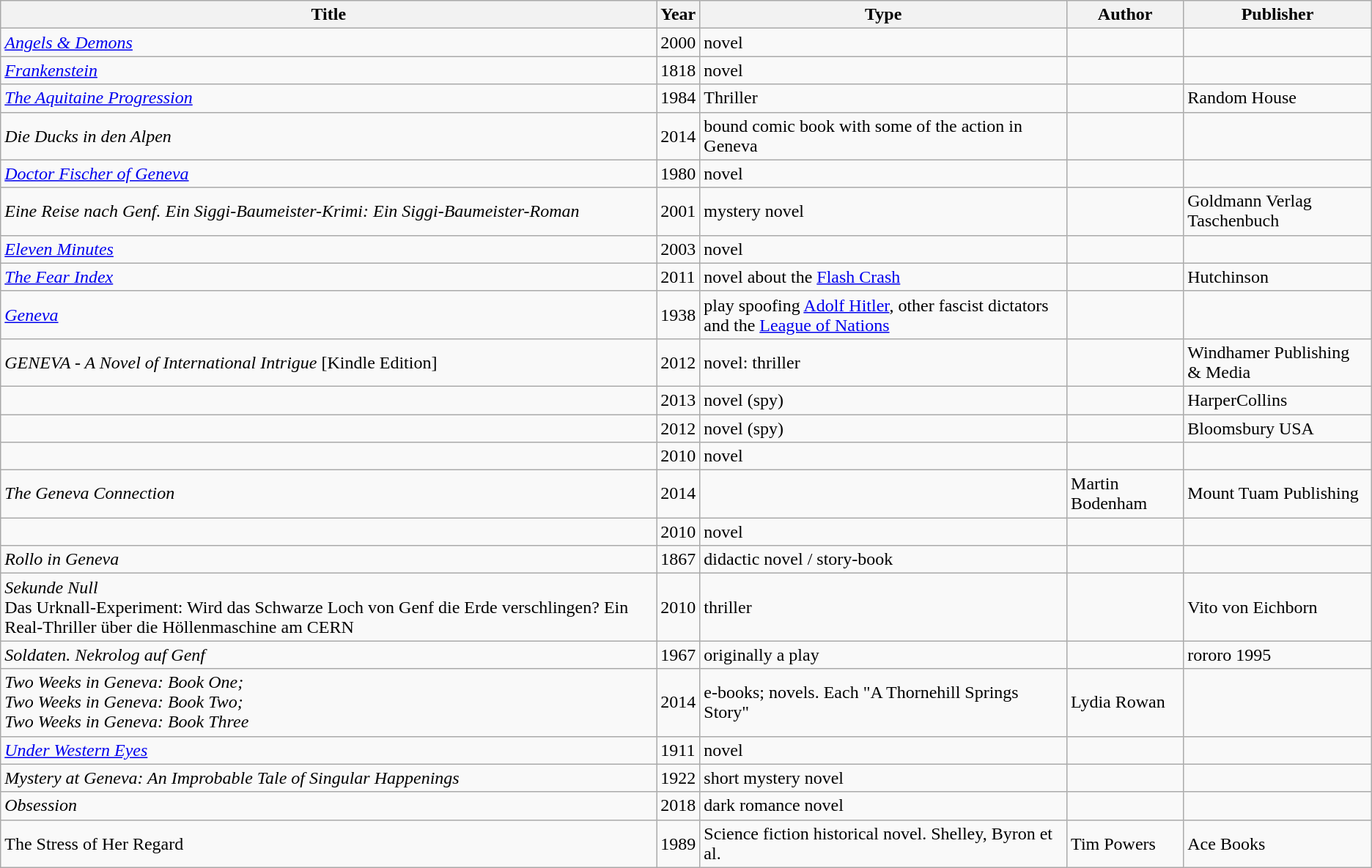<table class="wikitable sortable">
<tr>
<th>Title</th>
<th>Year</th>
<th>Type</th>
<th>Author</th>
<th>Publisher</th>
</tr>
<tr>
<td><em><a href='#'>Angels & Demons</a></em></td>
<td>2000</td>
<td>novel</td>
<td></td>
<td></td>
</tr>
<tr>
<td><em><a href='#'>Frankenstein</a></em></td>
<td>1818</td>
<td>novel</td>
<td></td>
<td></td>
</tr>
<tr>
<td><em><a href='#'>The Aquitaine Progression</a></em></td>
<td>1984</td>
<td>Thriller</td>
<td></td>
<td>Random House</td>
</tr>
<tr>
<td><em>Die Ducks in den Alpen</em></td>
<td>2014</td>
<td>bound comic book with some of the action in Geneva</td>
<td></td>
<td></td>
</tr>
<tr>
<td><em><a href='#'>Doctor Fischer of Geneva</a></em></td>
<td>1980</td>
<td>novel</td>
<td></td>
<td></td>
</tr>
<tr>
<td><em>Eine Reise nach Genf. Ein Siggi-Baumeister-Krimi: Ein Siggi-Baumeister-Roman</em></td>
<td>2001</td>
<td>mystery novel</td>
<td></td>
<td>Goldmann Verlag Taschenbuch</td>
</tr>
<tr>
<td><em><a href='#'>Eleven Minutes</a></em></td>
<td>2003</td>
<td>novel</td>
<td></td>
<td></td>
</tr>
<tr>
<td><em><a href='#'>The Fear Index</a></em></td>
<td>2011</td>
<td>novel about the <a href='#'>Flash Crash</a></td>
<td></td>
<td>Hutchinson</td>
</tr>
<tr>
<td><em><a href='#'>Geneva</a></em></td>
<td>1938</td>
<td>play spoofing <a href='#'>Adolf Hitler</a>, other fascist dictators and the <a href='#'>League of Nations</a></td>
<td></td>
<td></td>
</tr>
<tr>
<td><em>GENEVA - A Novel of International Intrigue</em> [Kindle Edition]</td>
<td>2012</td>
<td>novel: thriller</td>
<td></td>
<td>Windhamer Publishing & Media</td>
</tr>
<tr>
<td></td>
<td>2013</td>
<td>novel (spy)</td>
<td></td>
<td>HarperCollins</td>
</tr>
<tr>
<td></td>
<td>2012</td>
<td>novel (spy)</td>
<td></td>
<td>Bloomsbury USA</td>
</tr>
<tr>
<td></td>
<td>2010</td>
<td>novel</td>
<td></td>
<td></td>
</tr>
<tr>
<td><em>The Geneva Connection</em></td>
<td>2014</td>
<td></td>
<td>Martin Bodenham</td>
<td>Mount Tuam Publishing</td>
</tr>
<tr>
<td></td>
<td>2010</td>
<td>novel</td>
<td></td>
<td></td>
</tr>
<tr>
<td><em>Rollo in Geneva</em></td>
<td>1867</td>
<td>didactic novel / story-book</td>
<td></td>
<td></td>
</tr>
<tr>
<td><em>Sekunde Null</em><br>Das Urknall-Experiment: Wird das Schwarze Loch von Genf die Erde verschlingen? Ein Real-Thriller über die Höllenmaschine am CERN</td>
<td>2010</td>
<td>thriller</td>
<td></td>
<td>Vito von Eichborn</td>
</tr>
<tr>
<td><em>Soldaten. Nekrolog auf Genf</em></td>
<td>1967</td>
<td>originally a play</td>
<td></td>
<td>rororo 1995</td>
</tr>
<tr>
<td><em>Two Weeks in Geneva:  Book One;</em><br><em>Two Weeks in Geneva:  Book Two;</em><br><em>Two Weeks in Geneva:  Book Three</em></td>
<td>2014</td>
<td>e-books; novels. Each "A Thornehill Springs Story"</td>
<td>Lydia Rowan</td>
<td></td>
</tr>
<tr>
<td><em><a href='#'>Under Western Eyes</a></em></td>
<td>1911</td>
<td>novel</td>
<td></td>
<td></td>
</tr>
<tr>
<td><em>Mystery at Geneva: An Improbable Tale of Singular Happenings</em></td>
<td>1922</td>
<td>short mystery novel</td>
<td></td>
<td William Collins Sons></td>
</tr>
<tr>
<td><em>Obsession</em></td>
<td>2018</td>
<td>dark romance novel</td>
<td></td>
<td Indie Infinitive Publishing></td>
</tr>
<tr>
<td>The Stress of Her Regard</td>
<td>1989</td>
<td>Science fiction historical novel. Shelley, Byron et al.</td>
<td>Tim Powers</td>
<td>Ace Books</td>
</tr>
</table>
